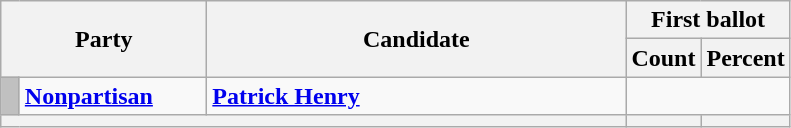<table class=wikitable>
<tr>
<th colspan=2 rowspan=2 style="width: 130px">Party</th>
<th rowspan=2 style="width: 17em">Candidate</th>
<th colspan=2>First ballot</th>
</tr>
<tr>
<th style="width: 2.5em">Count</th>
<th style="width: 2.5em">Percent</th>
</tr>
<tr>
<td style="background-color:#C0C0C0; width:5px;"></td>
<td><strong><a href='#'>Nonpartisan</a></strong></td>
<td><strong><a href='#'>Patrick Henry</a></strong></td>
<td align=right colspan=2></td>
</tr>
<tr>
<th colspan=3></th>
<th></th>
<th></th>
</tr>
</table>
